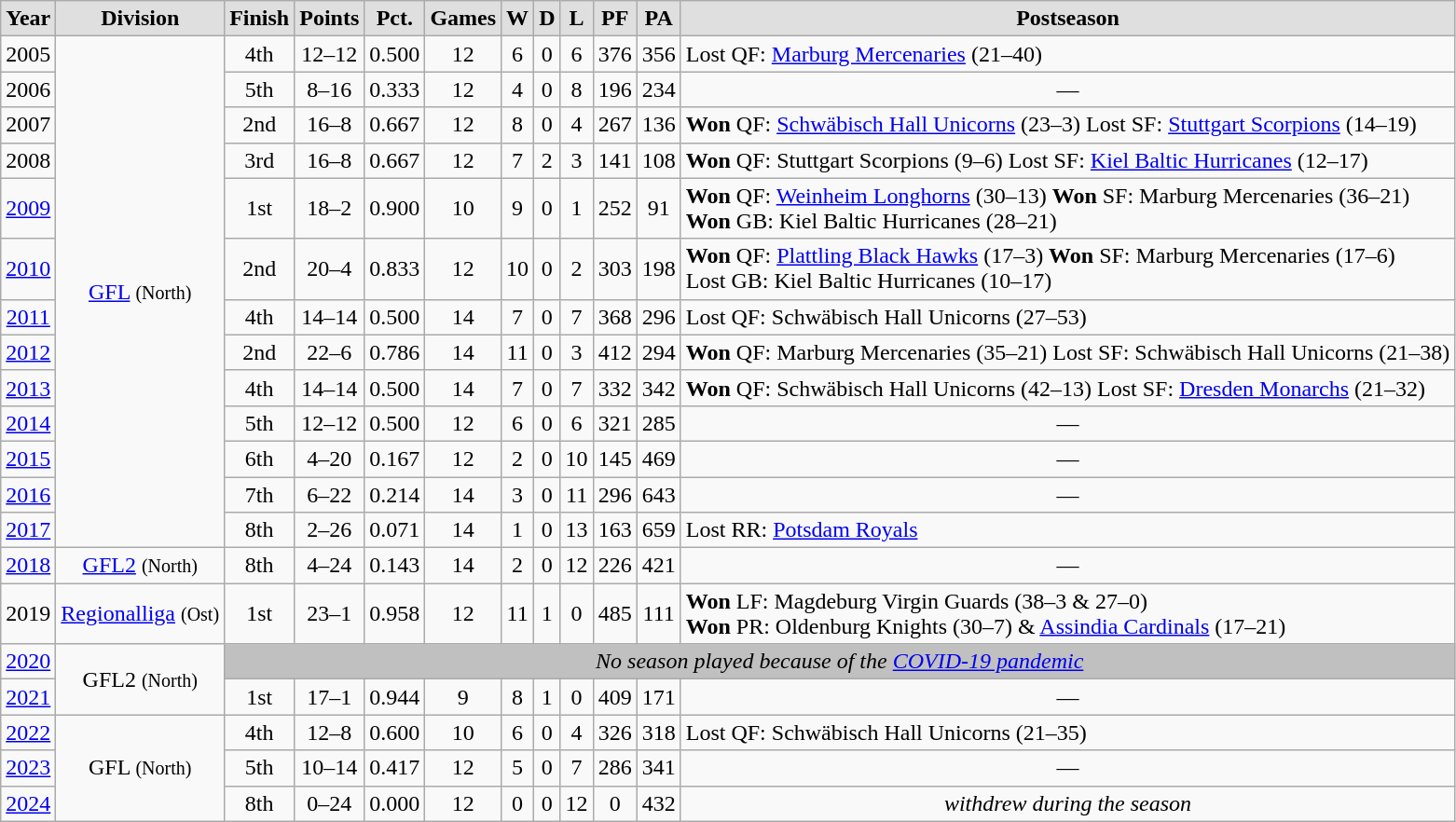<table class="wikitable" style="text-align:center">
<tr style="background:#DFDFDF; font-weight:bold">
<td>Year</td>
<td>Division</td>
<td>Finish</td>
<td>Points</td>
<td>Pct.</td>
<td>Games</td>
<td>W</td>
<td>D</td>
<td>L</td>
<td>PF</td>
<td>PA</td>
<td>Postseason</td>
</tr>
<tr>
<td>2005</td>
<td rowspan="13"><a href='#'>GFL</a> <small>(North)</small></td>
<td>4th</td>
<td>12–12</td>
<td>0.500</td>
<td>12</td>
<td>6</td>
<td>0</td>
<td>6</td>
<td>376</td>
<td>356</td>
<td style="text-align:left">Lost QF: <a href='#'>Marburg Mercenaries</a> (21–40)</td>
</tr>
<tr>
<td>2006</td>
<td>5th</td>
<td>8–16</td>
<td>0.333</td>
<td>12</td>
<td>4</td>
<td>0</td>
<td>8</td>
<td>196</td>
<td>234</td>
<td>—</td>
</tr>
<tr>
<td>2007</td>
<td>2nd</td>
<td>16–8</td>
<td>0.667</td>
<td>12</td>
<td>8</td>
<td>0</td>
<td>4</td>
<td>267</td>
<td>136</td>
<td style="text-align:left"><strong>Won</strong> QF: <a href='#'>Schwäbisch Hall Unicorns</a> (23–3)  Lost SF: <a href='#'>Stuttgart Scorpions</a> (14–19)</td>
</tr>
<tr>
<td>2008</td>
<td>3rd</td>
<td>16–8</td>
<td>0.667</td>
<td>12</td>
<td>7</td>
<td>2</td>
<td>3</td>
<td>141</td>
<td>108</td>
<td style="text-align:left"><strong>Won</strong> QF: Stuttgart Scorpions (9–6)  Lost SF: <a href='#'>Kiel Baltic Hurricanes</a> (12–17)</td>
</tr>
<tr>
<td><a href='#'>2009</a></td>
<td>1st</td>
<td>18–2</td>
<td>0.900</td>
<td>10</td>
<td>9</td>
<td>0</td>
<td>1</td>
<td>252</td>
<td>91</td>
<td style="text-align:left"><strong>Won</strong> QF: <a href='#'>Weinheim Longhorns</a> (30–13)  <strong>Won</strong> SF: Marburg Mercenaries (36–21)<br> <strong>Won</strong> GB: Kiel Baltic Hurricanes (28–21)</td>
</tr>
<tr>
<td><a href='#'>2010</a></td>
<td>2nd</td>
<td>20–4</td>
<td>0.833</td>
<td>12</td>
<td>10</td>
<td>0</td>
<td>2</td>
<td>303</td>
<td>198</td>
<td style="text-align:left"><strong>Won</strong> QF: <a href='#'>Plattling Black Hawks</a> (17–3)  <strong>Won</strong> SF: Marburg Mercenaries (17–6)<br> Lost GB: Kiel Baltic Hurricanes (10–17)</td>
</tr>
<tr>
<td><a href='#'>2011</a></td>
<td>4th</td>
<td>14–14</td>
<td>0.500</td>
<td>14</td>
<td>7</td>
<td>0</td>
<td>7</td>
<td>368</td>
<td>296</td>
<td style="text-align:left">Lost QF: Schwäbisch Hall Unicorns (27–53)</td>
</tr>
<tr>
<td><a href='#'>2012</a></td>
<td>2nd</td>
<td>22–6</td>
<td>0.786</td>
<td>14</td>
<td>11</td>
<td>0</td>
<td>3</td>
<td>412</td>
<td>294</td>
<td style="text-align:left"><strong>Won</strong> QF: Marburg Mercenaries (35–21)  Lost SF: Schwäbisch Hall Unicorns (21–38)</td>
</tr>
<tr>
<td><a href='#'>2013</a></td>
<td>4th</td>
<td>14–14</td>
<td>0.500</td>
<td>14</td>
<td>7</td>
<td>0</td>
<td>7</td>
<td>332</td>
<td>342</td>
<td style="text-align:left"><strong>Won</strong> QF: Schwäbisch Hall Unicorns (42–13)  Lost SF: <a href='#'>Dresden Monarchs</a> (21–32)</td>
</tr>
<tr>
<td><a href='#'>2014</a></td>
<td>5th</td>
<td>12–12</td>
<td>0.500</td>
<td>12</td>
<td>6</td>
<td>0</td>
<td>6</td>
<td>321</td>
<td>285</td>
<td>—</td>
</tr>
<tr>
<td><a href='#'>2015</a></td>
<td>6th</td>
<td>4–20</td>
<td>0.167</td>
<td>12</td>
<td>2</td>
<td>0</td>
<td>10</td>
<td>145</td>
<td>469</td>
<td>—</td>
</tr>
<tr>
<td><a href='#'>2016</a></td>
<td>7th</td>
<td>6–22</td>
<td>0.214</td>
<td>14</td>
<td>3</td>
<td>0</td>
<td>11</td>
<td>296</td>
<td>643</td>
<td>—</td>
</tr>
<tr>
<td><a href='#'>2017</a></td>
<td>8th</td>
<td>2–26</td>
<td>0.071</td>
<td>14</td>
<td>1</td>
<td>0</td>
<td>13</td>
<td>163</td>
<td>659</td>
<td style="text-align:left">Lost RR: <a href='#'>Potsdam Royals</a></td>
</tr>
<tr>
<td><a href='#'>2018</a></td>
<td><a href='#'>GFL2</a> <small>(North)</small></td>
<td>8th</td>
<td>4–24</td>
<td>0.143</td>
<td>14</td>
<td>2</td>
<td>0</td>
<td>12</td>
<td>226</td>
<td>421</td>
<td>—</td>
</tr>
<tr>
<td>2019</td>
<td><a href='#'>Regionalliga</a> <small>(Ost)</small></td>
<td>1st</td>
<td>23–1</td>
<td>0.958</td>
<td>12</td>
<td>11</td>
<td>1</td>
<td>0</td>
<td>485</td>
<td>111</td>
<td style="text-align:left"><strong>Won</strong> LF: Magdeburg Virgin Guards (38–3 & 27–0)<br> <strong>Won</strong> PR: Oldenburg Knights (30–7) & <a href='#'>Assindia Cardinals</a> (17–21)</td>
</tr>
<tr>
<td><a href='#'>2020</a></td>
<td rowspan="2">GFL2 <small>(North)</small></td>
<td colspan="10" style="background:#C0C0C0"><em>No season played because of the <a href='#'>COVID-19 pandemic</a></em></td>
</tr>
<tr>
<td><a href='#'>2021</a></td>
<td>1st</td>
<td>17–1</td>
<td>0.944</td>
<td>9</td>
<td>8</td>
<td>1</td>
<td>0</td>
<td>409</td>
<td>171</td>
<td>—</td>
</tr>
<tr>
<td><a href='#'>2022</a></td>
<td rowspan="3">GFL <small>(North)</small></td>
<td>4th</td>
<td>12–8</td>
<td>0.600</td>
<td>10</td>
<td>6</td>
<td>0</td>
<td>4</td>
<td>326</td>
<td>318</td>
<td style="text-align:left">Lost QF: Schwäbisch Hall Unicorns (21–35)</td>
</tr>
<tr>
<td><a href='#'>2023</a></td>
<td>5th</td>
<td>10–14</td>
<td>0.417</td>
<td>12</td>
<td>5</td>
<td>0</td>
<td>7</td>
<td>286</td>
<td>341</td>
<td>—</td>
</tr>
<tr>
<td><a href='#'>2024</a></td>
<td>8th</td>
<td>0–24</td>
<td>0.000</td>
<td>12</td>
<td>0</td>
<td>0</td>
<td>12</td>
<td>0</td>
<td>432</td>
<td><em>withdrew during the season</em></td>
</tr>
</table>
